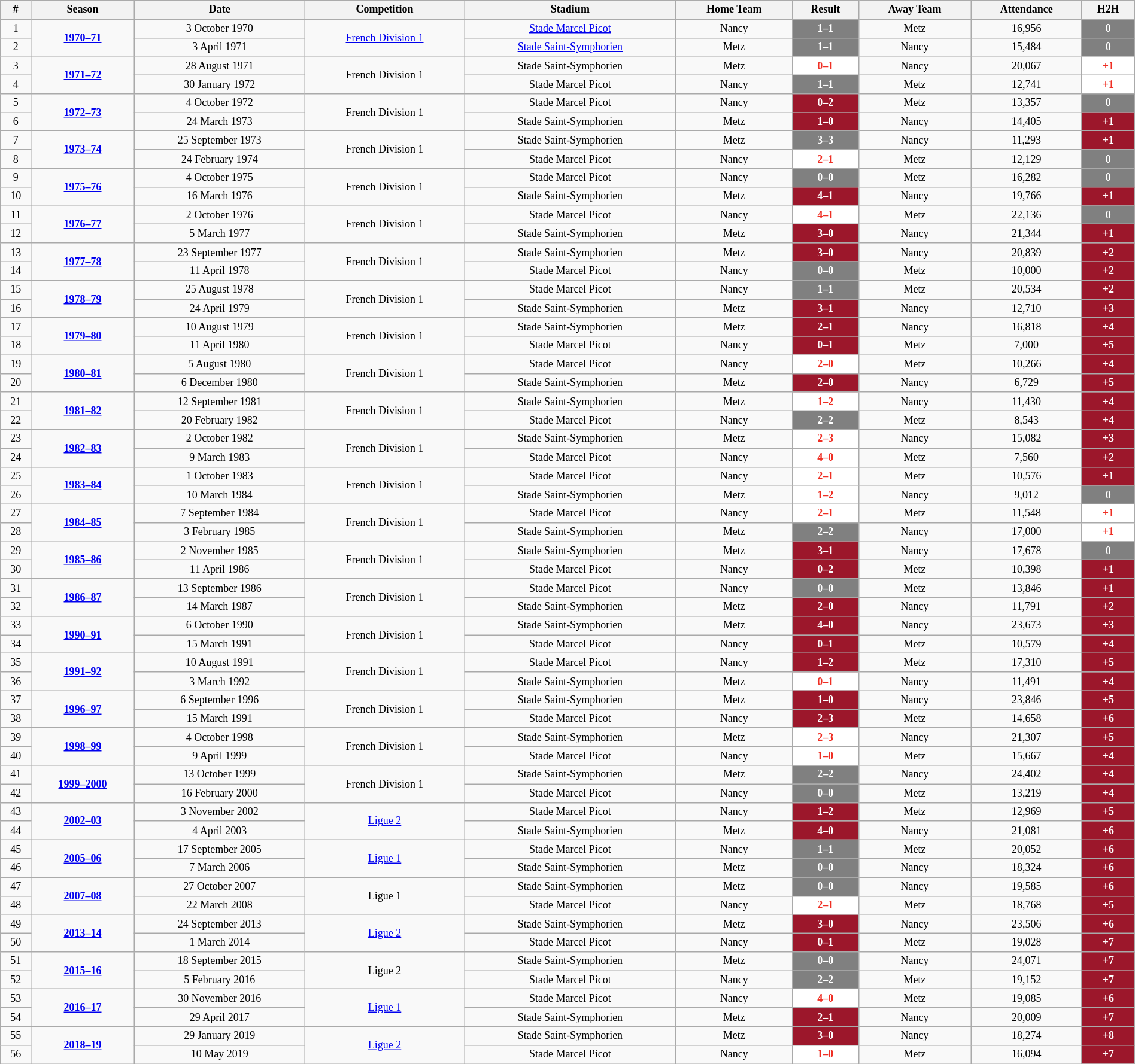<table class="wikitable" style="text-align: center; width: 100%; font-size: 12px">
<tr>
<th><strong>#</strong></th>
<th><strong>Season</strong></th>
<th><strong>Date</strong></th>
<th><strong>Competition</strong></th>
<th><strong>Stadium</strong></th>
<th><strong>Home Team</strong></th>
<th><strong>Result</strong></th>
<th><strong>Away Team</strong></th>
<th><strong>Attendance</strong></th>
<th><strong>H2H</strong></th>
</tr>
<tr>
<td>1</td>
<td rowspan=2><strong><a href='#'>1970–71</a></strong></td>
<td>3 October 1970</td>
<td rowspan=2><a href='#'>French Division 1</a></td>
<td><a href='#'>Stade Marcel Picot</a></td>
<td>Nancy</td>
<td style="background:#808080;color:white;"><strong>1–1</strong></td>
<td>Metz</td>
<td>16,956</td>
<td style="background:#808080;color:white;"><strong>0</strong></td>
</tr>
<tr>
<td>2</td>
<td>3 April 1971</td>
<td><a href='#'>Stade Saint-Symphorien</a></td>
<td>Metz</td>
<td style="background:#808080;color:white;"><strong>1–1</strong></td>
<td>Nancy</td>
<td>15,484</td>
<td style="background:#808080;color:white;"><strong>0</strong></td>
</tr>
<tr>
<td>3</td>
<td rowspan=2><strong><a href='#'>1971–72</a></strong></td>
<td>28 August 1971</td>
<td rowspan=2>French Division 1</td>
<td>Stade Saint-Symphorien</td>
<td>Metz</td>
<td style="background:#fff;color:#EF2F24;"><strong>0–1</strong></td>
<td>Nancy</td>
<td>20,067</td>
<td style="background:#fff;color:#EF2F24;"><strong>+1</strong></td>
</tr>
<tr>
<td>4</td>
<td>30 January 1972</td>
<td>Stade Marcel Picot</td>
<td>Nancy</td>
<td style="background:#808080;color:white;"><strong>1–1</strong></td>
<td>Metz</td>
<td>12,741</td>
<td style="background:#fff;color:#EF2F24;"><strong>+1</strong></td>
</tr>
<tr>
<td>5</td>
<td rowspan=2><strong><a href='#'>1972–73</a></strong></td>
<td>4 October 1972</td>
<td rowspan=2>French Division 1</td>
<td>Stade Marcel Picot</td>
<td>Nancy</td>
<td style="background:#9C172B;color:#fff;"><strong>0–2</strong></td>
<td>Metz</td>
<td>13,357</td>
<td style="background:#808080;color:white;"><strong>0</strong></td>
</tr>
<tr>
<td>6</td>
<td>24 March 1973</td>
<td>Stade Saint-Symphorien</td>
<td>Metz</td>
<td style="background:#9C172B;color:#fff;"><strong>1–0</strong></td>
<td>Nancy</td>
<td>14,405</td>
<td style="background:#9C172B;color:#fff;"><strong>+1</strong></td>
</tr>
<tr>
<td>7</td>
<td rowspan=2><strong><a href='#'>1973–74</a></strong></td>
<td>25 September 1973</td>
<td rowspan=2>French Division 1</td>
<td>Stade Saint-Symphorien</td>
<td>Metz</td>
<td style="background:#808080;color:#fff;"><strong>3–3</strong></td>
<td>Nancy</td>
<td>11,293</td>
<td style="background:#9c172b;color:#fff;"><strong>+1</strong></td>
</tr>
<tr>
<td>8</td>
<td>24 February 1974</td>
<td>Stade Marcel Picot</td>
<td>Nancy</td>
<td style="background:#fff;color:#EF2F24;"><strong>2–1</strong></td>
<td>Metz</td>
<td>12,129</td>
<td style="background:#808080;color:#fff;"><strong>0</strong></td>
</tr>
<tr>
<td>9</td>
<td rowspan=2><strong><a href='#'>1975–76</a></strong></td>
<td>4 October 1975</td>
<td rowspan=2>French Division 1</td>
<td>Stade Marcel Picot</td>
<td>Nancy</td>
<td style="background:#808080;color:#fff;"><strong>0–0</strong></td>
<td>Metz</td>
<td>16,282</td>
<td style="background:#808080;color:white;"><strong>0</strong></td>
</tr>
<tr>
<td>10</td>
<td>16 March 1976</td>
<td>Stade Saint-Symphorien</td>
<td>Metz</td>
<td style="background:#9C172B;color:#fff;"><strong>4–1</strong></td>
<td>Nancy</td>
<td>19,766</td>
<td style="background:#9C172B;color:#fff;"><strong>+1</strong></td>
</tr>
<tr>
<td>11</td>
<td rowspan=2><strong><a href='#'>1976–77</a></strong></td>
<td>2 October 1976</td>
<td rowspan=2>French Division 1</td>
<td>Stade Marcel Picot</td>
<td>Nancy</td>
<td style="background:#fff;color:#EF2F24;"><strong>4–1</strong></td>
<td>Metz</td>
<td>22,136</td>
<td style="background:#808080;color:white;"><strong>0</strong></td>
</tr>
<tr>
<td>12</td>
<td>5 March 1977</td>
<td>Stade Saint-Symphorien</td>
<td>Metz</td>
<td style="background:#9C172B;color:#fff;"><strong>3–0</strong></td>
<td>Nancy</td>
<td>21,344</td>
<td style="background:#9C172B;color:#fff;"><strong>+1</strong></td>
</tr>
<tr>
<td>13</td>
<td rowspan=2><strong><a href='#'>1977–78</a></strong></td>
<td>23 September 1977</td>
<td rowspan=2>French Division 1</td>
<td>Stade Saint-Symphorien</td>
<td>Metz</td>
<td style="background:#9C172B;color:#fff;"><strong>3–0</strong></td>
<td>Nancy</td>
<td>20,839</td>
<td style="background:#9c172b;color:#fff;"><strong>+2</strong></td>
</tr>
<tr>
<td>14</td>
<td>11 April 1978</td>
<td>Stade Marcel Picot</td>
<td>Nancy</td>
<td style="background:#808080;color:#fff;"><strong>0–0</strong></td>
<td>Metz</td>
<td>10,000</td>
<td style="background:#9c172b;color:#fff;"><strong>+2</strong></td>
</tr>
<tr>
<td>15</td>
<td rowspan=2><strong><a href='#'>1978–79</a></strong></td>
<td>25 August 1978</td>
<td rowspan=2>French Division 1</td>
<td>Stade Marcel Picot</td>
<td>Nancy</td>
<td style="background:#808080;color:#fff;"><strong>1–1</strong></td>
<td>Metz</td>
<td>20,534</td>
<td style="background:#9c172b;color:#fff;"><strong>+2</strong></td>
</tr>
<tr>
<td>16</td>
<td>24 April 1979</td>
<td>Stade Saint-Symphorien</td>
<td>Metz</td>
<td style="background:#9C172B;color:#fff;"><strong>3–1</strong></td>
<td>Nancy</td>
<td>12,710</td>
<td style="background:#9C172B;color:#fff;"><strong>+3</strong></td>
</tr>
<tr>
<td>17</td>
<td rowspan=2><strong><a href='#'>1979–80</a></strong></td>
<td>10 August 1979</td>
<td rowspan=2>French Division 1</td>
<td>Stade Saint-Symphorien</td>
<td>Metz</td>
<td style="background:#9C172B;color:#fff;"><strong>2–1</strong></td>
<td>Nancy</td>
<td>16,818</td>
<td style="background:#9c172b;color:#fff;"><strong>+4</strong></td>
</tr>
<tr>
<td>18</td>
<td>11 April 1980</td>
<td>Stade Marcel Picot</td>
<td>Nancy</td>
<td style="background:#9c172b;color:#fff;"><strong>0–1</strong></td>
<td>Metz</td>
<td>7,000</td>
<td style="background:#9c172b;color:#fff;"><strong>+5</strong></td>
</tr>
<tr>
<td>19</td>
<td rowspan=2><strong><a href='#'>1980–81</a></strong></td>
<td>5 August 1980</td>
<td rowspan=2>French Division 1</td>
<td>Stade Marcel Picot</td>
<td>Nancy</td>
<td style="background:#fff;color:#EF2F24;"><strong>2–0</strong></td>
<td>Metz</td>
<td>10,266</td>
<td style="background:#9c172b;color:#fff;"><strong>+4</strong></td>
</tr>
<tr>
<td>20</td>
<td>6 December 1980</td>
<td>Stade Saint-Symphorien</td>
<td>Metz</td>
<td style="background:#9C172B;color:#fff;"><strong>2–0</strong></td>
<td>Nancy</td>
<td>6,729</td>
<td style="background:#9C172B;color:#fff;"><strong>+5</strong></td>
</tr>
<tr>
<td>21</td>
<td rowspan=2><strong><a href='#'>1981–82</a></strong></td>
<td>12 September 1981</td>
<td rowspan=2>French Division 1</td>
<td>Stade Saint-Symphorien</td>
<td>Metz</td>
<td style="background:#fff;color:#ef2f24;"><strong>1–2</strong></td>
<td>Nancy</td>
<td>11,430</td>
<td style="background:#9c172b;color:#fff;"><strong>+4</strong></td>
</tr>
<tr>
<td>22</td>
<td>20 February 1982</td>
<td>Stade Marcel Picot</td>
<td>Nancy</td>
<td style="background:#808080;color:#fff;"><strong>2–2</strong></td>
<td>Metz</td>
<td>8,543</td>
<td style="background:#9c172b;color:#fff;"><strong>+4</strong></td>
</tr>
<tr>
<td>23</td>
<td rowspan=2><strong><a href='#'>1982–83</a></strong></td>
<td>2 October 1982</td>
<td rowspan=2>French Division 1</td>
<td>Stade Saint-Symphorien</td>
<td>Metz</td>
<td style="background:#fff;color:#ef2f24;"><strong>2–3</strong></td>
<td>Nancy</td>
<td>15,082</td>
<td style="background:#9c172b;color:#fff;"><strong>+3</strong></td>
</tr>
<tr>
<td>24</td>
<td>9 March 1983</td>
<td>Stade Marcel Picot</td>
<td>Nancy</td>
<td style="background:#fff;color:#ef2f24;"><strong>4–0</strong></td>
<td>Metz</td>
<td>7,560</td>
<td style="background:#9c172b;color:#fff;"><strong>+2</strong></td>
</tr>
<tr>
<td>25</td>
<td rowspan=2><strong><a href='#'>1983–84</a></strong></td>
<td>1 October 1983</td>
<td rowspan=2>French Division 1</td>
<td>Stade Marcel Picot</td>
<td>Nancy</td>
<td style="background:#fff;color:#EF2F24;"><strong>2–1</strong></td>
<td>Metz</td>
<td>10,576</td>
<td style="background:#9c172b;color:#fff;"><strong>+1</strong></td>
</tr>
<tr>
<td>26</td>
<td>10 March 1984</td>
<td>Stade Saint-Symphorien</td>
<td>Metz</td>
<td style="background:#fff;color:#ef2f24;"><strong>1–2</strong></td>
<td>Nancy</td>
<td>9,012</td>
<td style="background:#808080;color:#fff;"><strong>0</strong></td>
</tr>
<tr>
<td>27</td>
<td rowspan=2><strong><a href='#'>1984–85</a></strong></td>
<td>7 September 1984</td>
<td rowspan=2>French Division 1</td>
<td>Stade Marcel Picot</td>
<td>Nancy</td>
<td style="background:#fff;color:#EF2F24;"><strong>2–1</strong></td>
<td>Metz</td>
<td>11,548</td>
<td style="background:#fff;color:#ef2f24;"><strong>+1</strong></td>
</tr>
<tr>
<td>28</td>
<td>3 February 1985</td>
<td>Stade Saint-Symphorien</td>
<td>Metz</td>
<td style="background:#808080;color:#fff;"><strong>2–2</strong></td>
<td>Nancy</td>
<td>17,000</td>
<td style="background:#fff;color:#ef2f24;"><strong>+1</strong></td>
</tr>
<tr>
<td>29</td>
<td rowspan=2><strong><a href='#'>1985–86</a></strong></td>
<td>2 November 1985</td>
<td rowspan=2>French Division 1</td>
<td>Stade Saint-Symphorien</td>
<td>Metz</td>
<td style="background:#9c172b;color:#fff;"><strong>3–1</strong></td>
<td>Nancy</td>
<td>17,678</td>
<td style="background:#808080;color:#fff;"><strong>0</strong></td>
</tr>
<tr>
<td>30</td>
<td>11 April 1986</td>
<td>Stade Marcel Picot</td>
<td>Nancy</td>
<td style="background:#9c172b;color:#fff;"><strong>0–2</strong></td>
<td>Metz</td>
<td>10,398</td>
<td style="background:#9c172b;color:#fff;"><strong>+1</strong></td>
</tr>
<tr>
<td>31</td>
<td rowspan=2><strong><a href='#'>1986–87</a></strong></td>
<td>13 September 1986</td>
<td rowspan=2>French Division 1</td>
<td>Stade Marcel Picot</td>
<td>Nancy</td>
<td style="background:#808080;color:#fff;"><strong>0–0</strong></td>
<td>Metz</td>
<td>13,846</td>
<td style="background:#9c172b;color:#fff;"><strong>+1</strong></td>
</tr>
<tr>
<td>32</td>
<td>14 March 1987</td>
<td>Stade Saint-Symphorien</td>
<td>Metz</td>
<td style="background:#9c172b;color:#fff;"><strong>2–0</strong></td>
<td>Nancy</td>
<td>11,791</td>
<td style="background:#9c172b;color:#fff;"><strong>+2</strong></td>
</tr>
<tr>
<td>33</td>
<td rowspan=2><strong><a href='#'>1990–91</a></strong></td>
<td>6 October 1990</td>
<td rowspan=2>French Division 1</td>
<td>Stade Saint-Symphorien</td>
<td>Metz</td>
<td style="background:#9c172b;color:#fff;"><strong>4–0</strong></td>
<td>Nancy</td>
<td>23,673</td>
<td style="background:#9c172b;color:#fff;"><strong>+3</strong></td>
</tr>
<tr>
<td>34</td>
<td>15 March 1991</td>
<td>Stade Marcel Picot</td>
<td>Nancy</td>
<td style="background:#9c172b;color:#fff;"><strong>0–1</strong></td>
<td>Metz</td>
<td>10,579</td>
<td style="background:#9c172b;color:#fff;"><strong>+4</strong></td>
</tr>
<tr>
<td>35</td>
<td rowspan=2><strong><a href='#'>1991–92</a></strong></td>
<td>10 August 1991</td>
<td rowspan=2>French Division 1</td>
<td>Stade Marcel Picot</td>
<td>Nancy</td>
<td style="background:#9c172b;color:#fff;"><strong>1–2</strong></td>
<td>Metz</td>
<td>17,310</td>
<td style="background:#9c172b;color:#fff;"><strong>+5</strong></td>
</tr>
<tr>
<td>36</td>
<td>3 March 1992</td>
<td>Stade Saint-Symphorien</td>
<td>Metz</td>
<td style="background:#fff;color:#ef2f24;"><strong>0–1</strong></td>
<td>Nancy</td>
<td>11,491</td>
<td style="background:#9c172b;color:#fff;"><strong>+4</strong></td>
</tr>
<tr>
<td>37</td>
<td rowspan=2><strong><a href='#'>1996–97</a></strong></td>
<td>6 September 1996</td>
<td rowspan=2>French Division 1</td>
<td>Stade Saint-Symphorien</td>
<td>Metz</td>
<td style="background:#9c172b;color:#fff;"><strong>1–0</strong></td>
<td>Nancy</td>
<td>23,846</td>
<td style="background:#9c172b;color:#fff;"><strong>+5</strong></td>
</tr>
<tr>
<td>38</td>
<td>15 March 1991</td>
<td>Stade Marcel Picot</td>
<td>Nancy</td>
<td style="background:#9c172b;color:#fff;"><strong>2–3</strong></td>
<td>Metz</td>
<td>14,658</td>
<td style="background:#9c172b;color:#fff;"><strong>+6</strong></td>
</tr>
<tr>
<td>39</td>
<td rowspan=2><strong><a href='#'>1998–99</a></strong></td>
<td>4 October 1998</td>
<td rowspan=2>French Division 1</td>
<td>Stade Saint-Symphorien</td>
<td>Metz</td>
<td style="background:#fff;color:#ef2f24;"><strong>2–3</strong></td>
<td>Nancy</td>
<td>21,307</td>
<td style="background:#9c172b;color:#fff;"><strong>+5</strong></td>
</tr>
<tr>
<td>40</td>
<td>9 April 1999</td>
<td>Stade Marcel Picot</td>
<td>Nancy</td>
<td style="background:#fff;color:#ef2f24;"><strong>1–0</strong></td>
<td>Metz</td>
<td>15,667</td>
<td style="background:#9c172b;color:#fff;"><strong>+4</strong></td>
</tr>
<tr>
<td>41</td>
<td rowspan=2><strong><a href='#'>1999–2000</a></strong></td>
<td>13 October 1999</td>
<td rowspan=2>French Division 1</td>
<td>Stade Saint-Symphorien</td>
<td>Metz</td>
<td style="background:#808080;color:#fff;"><strong>2–2</strong></td>
<td>Nancy</td>
<td>24,402</td>
<td style="background:#9c172b;color:#fff;"><strong>+4</strong></td>
</tr>
<tr>
<td>42</td>
<td>16 February 2000</td>
<td>Stade Marcel Picot</td>
<td>Nancy</td>
<td style="background:#808080;color:#fff;"><strong>0–0</strong></td>
<td>Metz</td>
<td>13,219</td>
<td style="background:#9c172b;color:#fff;"><strong>+4</strong></td>
</tr>
<tr>
<td>43</td>
<td rowspan=2><strong><a href='#'>2002–03</a></strong></td>
<td>3 November 2002</td>
<td rowspan=2><a href='#'>Ligue 2</a></td>
<td>Stade Marcel Picot</td>
<td>Nancy</td>
<td style="background:#9c172b;color:#fff;"><strong>1–2</strong></td>
<td>Metz</td>
<td>12,969</td>
<td style="background:#9c172b;color:#fff;"><strong>+5</strong></td>
</tr>
<tr>
<td>44</td>
<td>4 April 2003</td>
<td>Stade Saint-Symphorien</td>
<td>Metz</td>
<td style="background:#9b172b;color:#fff;"><strong>4–0</strong></td>
<td>Nancy</td>
<td>21,081</td>
<td style="background:#9c172b;color:#fff;"><strong>+6</strong></td>
</tr>
<tr>
<td>45</td>
<td rowspan=2><strong><a href='#'>2005–06</a></strong></td>
<td>17 September 2005</td>
<td rowspan=2><a href='#'>Ligue 1</a></td>
<td>Stade Marcel Picot</td>
<td>Nancy</td>
<td style="background:#808080;color:#fff;"><strong>1–1</strong></td>
<td>Metz</td>
<td>20,052</td>
<td style="background:#9c172b;color:#fff;"><strong>+6</strong></td>
</tr>
<tr>
<td>46</td>
<td>7 March 2006</td>
<td>Stade Saint-Symphorien</td>
<td>Metz</td>
<td style="background:#808080;color:#fff;"><strong>0–0</strong></td>
<td>Nancy</td>
<td>18,324</td>
<td style="background:#9c172b;color:#fff;"><strong>+6</strong></td>
</tr>
<tr>
<td>47</td>
<td rowspan=2><strong><a href='#'>2007–08</a></strong></td>
<td>27 October 2007</td>
<td rowspan=2>Ligue 1</td>
<td>Stade Saint-Symphorien</td>
<td>Metz</td>
<td style="background:#808080;color:#fff;"><strong>0–0</strong></td>
<td>Nancy</td>
<td>19,585</td>
<td style="background:#9c172b;color:#fff;"><strong>+6</strong></td>
</tr>
<tr>
<td>48</td>
<td>22 March 2008</td>
<td>Stade Marcel Picot</td>
<td>Nancy</td>
<td style="background:#fff;color:#ef2f24;"><strong>2–1</strong></td>
<td>Metz</td>
<td>18,768</td>
<td style="background:#9c172b;color:#fff;"><strong>+5</strong></td>
</tr>
<tr>
<td>49</td>
<td rowspan=2><strong><a href='#'>2013–14</a></strong></td>
<td>24 September 2013</td>
<td rowspan=2><a href='#'>Ligue 2</a></td>
<td>Stade Saint-Symphorien</td>
<td>Metz</td>
<td style="background:#9c172b;color:#fff;"><strong>3–0</strong></td>
<td>Nancy</td>
<td>23,506</td>
<td style="background:#9c172b;color:#fff;"><strong>+6</strong></td>
</tr>
<tr>
<td>50</td>
<td>1 March 2014</td>
<td>Stade Marcel Picot</td>
<td>Nancy</td>
<td style="background:#9c172b;color:#fff;"><strong>0–1</strong></td>
<td>Metz</td>
<td>19,028</td>
<td style="background:#9c172b;color:#fff;"><strong>+7</strong></td>
</tr>
<tr>
<td>51</td>
<td rowspan=2><strong><a href='#'>2015–16</a></strong></td>
<td>18 September 2015</td>
<td rowspan=2>Ligue 2</td>
<td>Stade Saint-Symphorien</td>
<td>Metz</td>
<td style="background:#808080;color:#fff;"><strong>0–0</strong></td>
<td>Nancy</td>
<td>24,071</td>
<td style="background:#9c172b;color:#fff;"><strong>+7</strong></td>
</tr>
<tr>
<td>52</td>
<td>5 February 2016</td>
<td>Stade Marcel Picot</td>
<td>Nancy</td>
<td style="background:#808080;color:#fff;"><strong>2–2</strong></td>
<td>Metz</td>
<td>19,152</td>
<td style="background:#9c172b;color:#fff;"><strong>+7</strong></td>
</tr>
<tr>
<td>53</td>
<td rowspan=2><strong><a href='#'>2016–17</a></strong></td>
<td>30 November 2016</td>
<td rowspan=2><a href='#'>Ligue 1</a></td>
<td>Stade Marcel Picot</td>
<td>Nancy</td>
<td style="background:#fff;color:#ef2f24;"><strong>4–0</strong></td>
<td>Metz</td>
<td>19,085</td>
<td style="background:#9c172b;color:#fff;"><strong>+6</strong></td>
</tr>
<tr>
<td>54</td>
<td>29 April 2017</td>
<td>Stade Saint-Symphorien</td>
<td>Metz</td>
<td style="background:#9c172b;color:#fff;"><strong>2–1</strong></td>
<td>Nancy</td>
<td>20,009</td>
<td style="background:#9c172b;color:#fff;"><strong>+7</strong></td>
</tr>
<tr>
<td>55</td>
<td rowspan=2><strong><a href='#'>2018–19</a></strong></td>
<td>29 January 2019</td>
<td rowspan=2><a href='#'>Ligue 2</a></td>
<td>Stade Saint-Symphorien</td>
<td>Metz</td>
<td style="background:#9c172b;color:#fff;"><strong>3–0</strong></td>
<td>Nancy</td>
<td>18,274</td>
<td style="background:#9c172b;color:#fff;"><strong>+8</strong></td>
</tr>
<tr>
<td>56</td>
<td>10 May 2019</td>
<td>Stade Marcel Picot</td>
<td>Nancy</td>
<td style="background:#fff;color:#ef2f24;"><strong>1–0</strong></td>
<td>Metz</td>
<td>16,094</td>
<td style="background:#9c172b;color:#fff;"><strong>+7</strong></td>
</tr>
</table>
